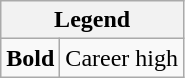<table class="wikitable mw-collapsible mw-collapsed">
<tr>
<th colspan="2">Legend</th>
</tr>
<tr>
<td><strong>Bold</strong></td>
<td>Career high</td>
</tr>
</table>
